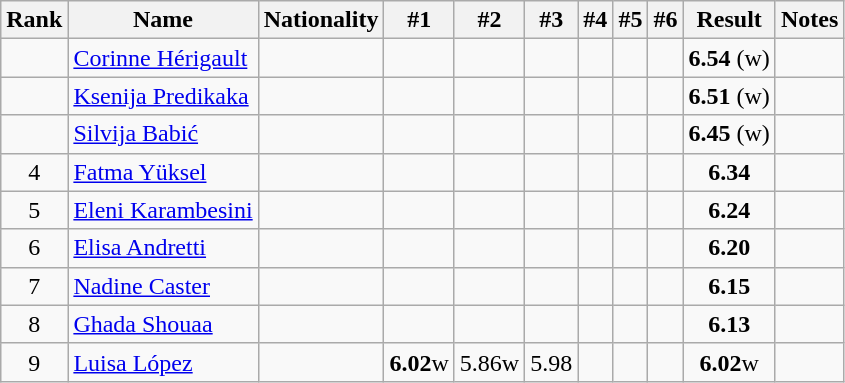<table class="wikitable sortable" style="text-align:center">
<tr>
<th>Rank</th>
<th>Name</th>
<th>Nationality</th>
<th>#1</th>
<th>#2</th>
<th>#3</th>
<th>#4</th>
<th>#5</th>
<th>#6</th>
<th>Result</th>
<th>Notes</th>
</tr>
<tr>
<td></td>
<td align=left><a href='#'>Corinne Hérigault</a></td>
<td align=left></td>
<td></td>
<td></td>
<td></td>
<td></td>
<td></td>
<td></td>
<td><strong>6.54</strong> (w)</td>
<td></td>
</tr>
<tr>
<td></td>
<td align=left><a href='#'>Ksenija Predikaka</a></td>
<td align=left></td>
<td></td>
<td></td>
<td></td>
<td></td>
<td></td>
<td></td>
<td><strong>6.51</strong> (w)</td>
<td></td>
</tr>
<tr>
<td></td>
<td align=left><a href='#'>Silvija Babić</a></td>
<td align=left></td>
<td></td>
<td></td>
<td></td>
<td></td>
<td></td>
<td></td>
<td><strong>6.45</strong> (w)</td>
<td></td>
</tr>
<tr>
<td>4</td>
<td align=left><a href='#'>Fatma Yüksel</a></td>
<td align=left></td>
<td></td>
<td></td>
<td></td>
<td></td>
<td></td>
<td></td>
<td><strong>6.34</strong></td>
<td></td>
</tr>
<tr>
<td>5</td>
<td align=left><a href='#'>Eleni Karambesini</a></td>
<td align=left></td>
<td></td>
<td></td>
<td></td>
<td></td>
<td></td>
<td></td>
<td><strong>6.24</strong></td>
<td></td>
</tr>
<tr>
<td>6</td>
<td align=left><a href='#'>Elisa Andretti</a></td>
<td align=left></td>
<td></td>
<td></td>
<td></td>
<td></td>
<td></td>
<td></td>
<td><strong>6.20</strong></td>
<td></td>
</tr>
<tr>
<td>7</td>
<td align=left><a href='#'>Nadine Caster</a></td>
<td align=left></td>
<td></td>
<td></td>
<td></td>
<td></td>
<td></td>
<td></td>
<td><strong>6.15</strong></td>
<td></td>
</tr>
<tr>
<td>8</td>
<td align=left><a href='#'>Ghada Shouaa</a></td>
<td align=left></td>
<td></td>
<td></td>
<td></td>
<td></td>
<td></td>
<td></td>
<td><strong>6.13</strong></td>
<td></td>
</tr>
<tr>
<td>9</td>
<td align=left><a href='#'>Luisa López</a></td>
<td align=left></td>
<td><strong>6.02</strong>w</td>
<td>5.86w</td>
<td>5.98</td>
<td></td>
<td></td>
<td></td>
<td><strong>6.02</strong>w</td>
<td></td>
</tr>
</table>
